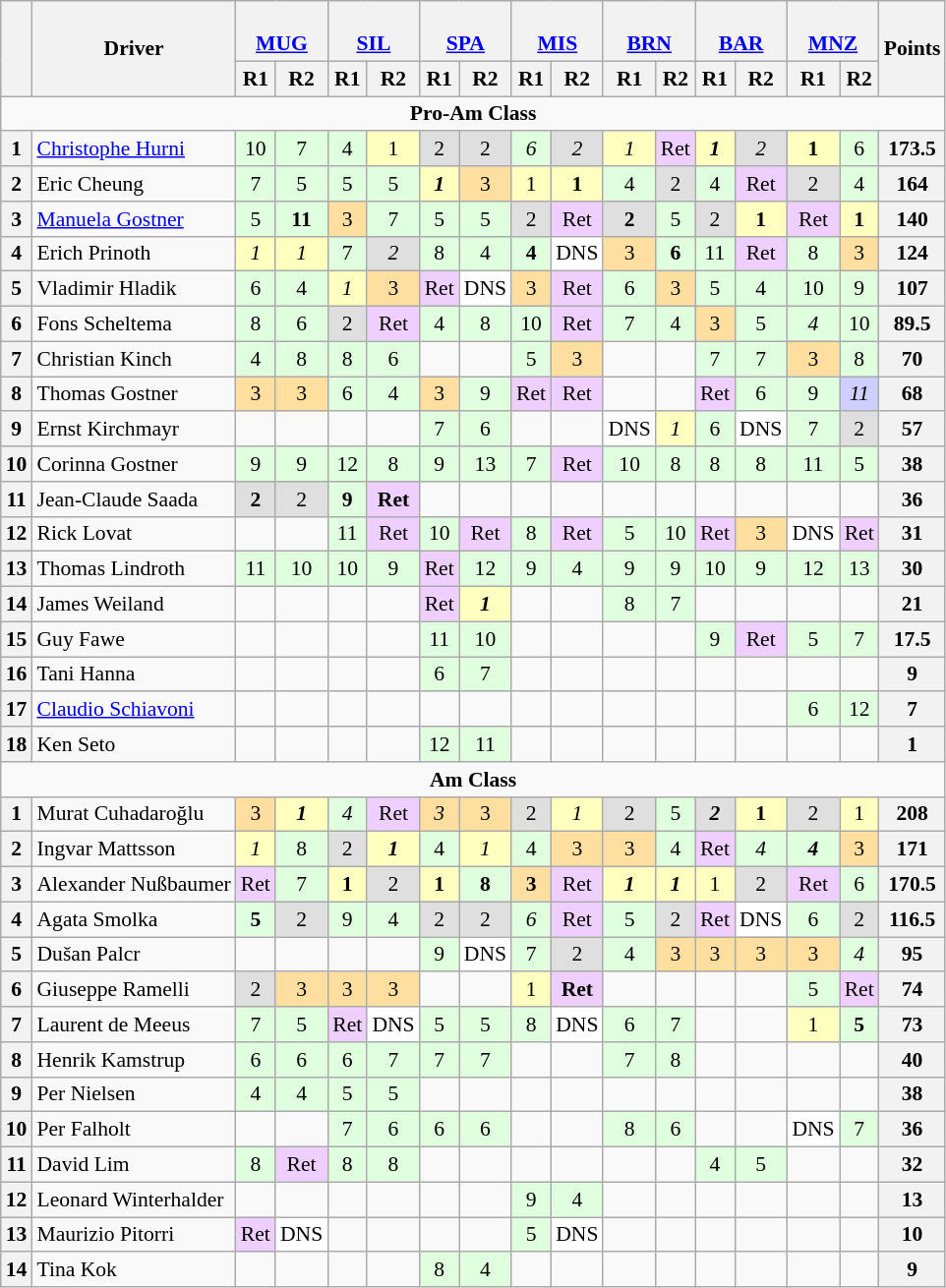<table class="wikitable" style="font-size:90%; text-align:center">
<tr style="background:#f9f9f9" valign="top">
<th rowspan=2 valign="middle"></th>
<th rowspan=2 valign="middle">Driver</th>
<th colspan=2><br><a href='#'>MUG</a></th>
<th colspan=2><br><a href='#'>SIL</a></th>
<th colspan=2><br><a href='#'>SPA</a></th>
<th colspan=2><br><a href='#'>MIS</a></th>
<th colspan=2><br><a href='#'>BRN</a></th>
<th colspan=2><br><a href='#'>BAR</a></th>
<th colspan=2><br><a href='#'>MNZ</a></th>
<th rowspan=2 valign="middle">Points</th>
</tr>
<tr>
<th>R1</th>
<th>R2</th>
<th>R1</th>
<th>R2</th>
<th>R1</th>
<th>R2</th>
<th>R1</th>
<th>R2</th>
<th>R1</th>
<th>R2</th>
<th>R1</th>
<th>R2</th>
<th>R1</th>
<th>R2</th>
</tr>
<tr>
<td colspan=17 align=center><strong>Pro-Am Class</strong></td>
</tr>
<tr>
<th>1</th>
<td align=left> <a href='#'>Christophe Hurni</a></td>
<td style="background:#dfffdf;">10</td>
<td style="background:#dfffdf;">7</td>
<td style="background:#dfffdf;">4</td>
<td style="background:#ffffbf;">1</td>
<td style="background:#dfdfdf;">2</td>
<td style="background:#dfdfdf;">2</td>
<td style="background:#dfffdf;"><em>6</em></td>
<td style="background:#dfdfdf;"><em>2</em></td>
<td style="background:#ffffbf;"><em>1</em></td>
<td style="background:#efcfff;">Ret</td>
<td style="background:#ffffbf;"><strong> <em>1</em> </strong></td>
<td style="background:#dfdfdf;"><em>2</em></td>
<td style="background:#ffffbf;"><strong>1</strong></td>
<td style="background:#dfffdf;">6</td>
<th>173.5</th>
</tr>
<tr>
<th>2</th>
<td align=left> Eric Cheung</td>
<td style="background:#dfffdf;">7</td>
<td style="background:#dfffdf;">5</td>
<td style="background:#dfffdf;">5</td>
<td style="background:#dfffdf;">5</td>
<td style="background:#ffffbf;"><strong> <em>1</em> </strong></td>
<td style="background:#ffdf9f;">3</td>
<td style="background:#ffffbf;">1</td>
<td style="background:#ffffbf;"><strong>1</strong></td>
<td style="background:#dfffdf;">4</td>
<td style="background:#dfdfdf;">2</td>
<td style="background:#dfffdf;">4</td>
<td style="background:#efcfff;">Ret</td>
<td style="background:#dfdfdf;">2</td>
<td style="background:#dfffdf;">4</td>
<th>164</th>
</tr>
<tr>
<th>3</th>
<td align=left> <a href='#'>Manuela Gostner</a></td>
<td style="background:#dfffdf;">5</td>
<td style="background:#dfffdf;"><strong>11</strong></td>
<td style="background:#ffdf9f;">3</td>
<td style="background:#dfffdf;">7</td>
<td style="background:#dfffdf;">5</td>
<td style="background:#dfffdf;">5</td>
<td style="background:#dfdfdf;">2</td>
<td style="background:#efcfff;">Ret</td>
<td style="background:#dfdfdf;"><strong>2</strong></td>
<td style="background:#dfffdf;">5</td>
<td style="background:#dfdfdf;">2</td>
<td style="background:#ffffbf;"><strong>1</strong></td>
<td style="background:#efcfff;">Ret</td>
<td style="background:#ffffbf;"><strong>1</strong></td>
<th>140</th>
</tr>
<tr>
<th>4</th>
<td align=left> Erich Prinoth</td>
<td style="background:#ffffbf;"><em>1</em></td>
<td style="background:#ffffbf;"><em>1</em></td>
<td style="background:#dfffdf;">7</td>
<td style="background:#dfdfdf;"><em>2</em></td>
<td style="background:#dfffdf;">8</td>
<td style="background:#dfffdf;">4</td>
<td style="background:#dfffdf;"><strong>4</strong></td>
<td style="background:#ffffff;">DNS</td>
<td style="background:#ffdf9f;">3</td>
<td style="background:#dfffdf;"><strong>6</strong></td>
<td style="background:#dfffdf;">11</td>
<td style="background:#efcfff;">Ret</td>
<td style="background:#dfffdf;">8</td>
<td style="background:#ffdf9f;">3</td>
<th>124</th>
</tr>
<tr>
<th>5</th>
<td align=left> Vladimir Hladik</td>
<td style="background:#dfffdf;">6</td>
<td style="background:#dfffdf;">4</td>
<td style="background:#ffffbf;"><em>1</em></td>
<td style="background:#ffdf9f;">3</td>
<td style="background:#efcfff;">Ret</td>
<td style="background:#ffffff;">DNS</td>
<td style="background:#ffdf9f;">3</td>
<td style="background:#efcfff;">Ret</td>
<td style="background:#dfffdf;">6</td>
<td style="background:#ffdf9f;">3</td>
<td style="background:#dfffdf;">5</td>
<td style="background:#dfffdf;">4</td>
<td style="background:#dfffdf;">10</td>
<td style="background:#dfffdf;">9</td>
<th>107</th>
</tr>
<tr>
<th>6</th>
<td align=left> Fons Scheltema</td>
<td style="background:#dfffdf;">8</td>
<td style="background:#dfffdf;">6</td>
<td style="background:#dfdfdf;">2</td>
<td style="background:#efcfff;">Ret</td>
<td style="background:#dfffdf;">4</td>
<td style="background:#dfffdf;">8</td>
<td style="background:#dfffdf;">10</td>
<td style="background:#efcfff;">Ret</td>
<td style="background:#dfffdf;">7</td>
<td style="background:#dfffdf;">4</td>
<td style="background:#ffdf9f;">3</td>
<td style="background:#dfffdf;">5</td>
<td style="background:#dfffdf;"><em>4</em></td>
<td style="background:#dfffdf;">10</td>
<th>89.5</th>
</tr>
<tr>
<th>7</th>
<td align=left> Christian Kinch</td>
<td style="background:#dfffdf;">4</td>
<td style="background:#dfffdf;">8</td>
<td style="background:#dfffdf;">8</td>
<td style="background:#dfffdf;">6</td>
<td></td>
<td></td>
<td style="background:#dfffdf;">5</td>
<td style="background:#ffdf9f;">3</td>
<td></td>
<td></td>
<td style="background:#dfffdf;">7</td>
<td style="background:#dfffdf;">7</td>
<td style="background:#ffdf9f;">3</td>
<td style="background:#dfffdf;">8</td>
<th>70</th>
</tr>
<tr>
<th>8</th>
<td align=left> Thomas Gostner</td>
<td style="background:#ffdf9f;">3</td>
<td style="background:#ffdf9f;">3</td>
<td style="background:#dfffdf;">6</td>
<td style="background:#dfffdf;">4</td>
<td style="background:#ffdf9f;">3</td>
<td style="background:#dfffdf;">9</td>
<td style="background:#efcfff;">Ret</td>
<td style="background:#efcfff;">Ret</td>
<td></td>
<td></td>
<td style="background:#efcfff;">Ret</td>
<td style="background:#dfffdf;">6</td>
<td style="background:#dfffdf;">9</td>
<td style="background:#cfcfff;"><em>11</em></td>
<th>68</th>
</tr>
<tr>
<th>9</th>
<td align=left> Ernst Kirchmayr</td>
<td></td>
<td></td>
<td></td>
<td></td>
<td style="background:#dfffdf;">7</td>
<td style="background:#dfffdf;">6</td>
<td></td>
<td></td>
<td style="background:#ffffff;">DNS</td>
<td style="background:#ffffbf;"><em>1</em></td>
<td style="background:#dfffdf;">6</td>
<td style="background:#ffffff;">DNS</td>
<td style="background:#dfffdf;">7</td>
<td style="background:#dfdfdf;">2</td>
<th>57</th>
</tr>
<tr>
<th>10</th>
<td align=left> Corinna Gostner</td>
<td style="background:#dfffdf;">9</td>
<td style="background:#dfffdf;">9</td>
<td style="background:#dfffdf;">12</td>
<td style="background:#dfffdf;">8</td>
<td style="background:#dfffdf;">9</td>
<td style="background:#dfffdf;">13</td>
<td style="background:#dfffdf;">7</td>
<td style="background:#efcfff;">Ret</td>
<td style="background:#dfffdf;">10</td>
<td style="background:#dfffdf;">8</td>
<td style="background:#dfffdf;">8</td>
<td style="background:#dfffdf;">8</td>
<td style="background:#dfffdf;">11</td>
<td style="background:#dfffdf;">5</td>
<th>38</th>
</tr>
<tr>
<th>11</th>
<td align=left> Jean-Claude Saada</td>
<td style="background:#dfdfdf;"><strong>2</strong></td>
<td style="background:#dfdfdf;">2</td>
<td style="background:#dfffdf;"><strong>9</strong></td>
<td style="background:#efcfff;"><strong>Ret</strong></td>
<td></td>
<td></td>
<td></td>
<td></td>
<td></td>
<td></td>
<td></td>
<td></td>
<td></td>
<td></td>
<th>36</th>
</tr>
<tr>
<th>12</th>
<td align=left> Rick Lovat</td>
<td></td>
<td></td>
<td style="background:#dfffdf;">11</td>
<td style="background:#efcfff;">Ret</td>
<td style="background:#dfffdf;">10</td>
<td style="background:#efcfff;">Ret</td>
<td style="background:#dfffdf;">8</td>
<td style="background:#efcfff;">Ret</td>
<td style="background:#dfffdf;">5</td>
<td style="background:#dfffdf;">10</td>
<td style="background:#efcfff;">Ret</td>
<td style="background:#ffdf9f;">3</td>
<td style="background:#ffffff;">DNS</td>
<td style="background:#efcfff;">Ret</td>
<th>31</th>
</tr>
<tr>
<th>13</th>
<td align=left> Thomas Lindroth</td>
<td style="background:#dfffdf;">11</td>
<td style="background:#dfffdf;">10</td>
<td style="background:#dfffdf;">10</td>
<td style="background:#dfffdf;">9</td>
<td style="background:#efcfff;">Ret</td>
<td style="background:#dfffdf;">12</td>
<td style="background:#dfffdf;">9</td>
<td style="background:#dfffdf;">4</td>
<td style="background:#dfffdf;">9</td>
<td style="background:#dfffdf;">9</td>
<td style="background:#dfffdf;">10</td>
<td style="background:#dfffdf;">9</td>
<td style="background:#dfffdf;">12</td>
<td style="background:#dfffdf;">13</td>
<th>30</th>
</tr>
<tr>
<th>14</th>
<td align=left> James Weiland</td>
<td></td>
<td></td>
<td></td>
<td></td>
<td style="background:#efcfff;">Ret</td>
<td style="background:#ffffbf;"><strong> <em>1</em> </strong></td>
<td></td>
<td></td>
<td style="background:#dfffdf;">8</td>
<td style="background:#dfffdf;">7</td>
<td></td>
<td></td>
<td></td>
<td></td>
<th>21</th>
</tr>
<tr>
<th>15</th>
<td align=left> Guy Fawe</td>
<td></td>
<td></td>
<td></td>
<td></td>
<td style="background:#dfffdf;">11</td>
<td style="background:#dfffdf;">10</td>
<td></td>
<td></td>
<td></td>
<td></td>
<td style="background:#dfffdf;">9</td>
<td style="background:#efcfff;">Ret</td>
<td style="background:#dfffdf;">5</td>
<td style="background:#dfffdf;">7</td>
<th>17.5</th>
</tr>
<tr>
<th>16</th>
<td align=left> Tani Hanna</td>
<td></td>
<td></td>
<td></td>
<td></td>
<td style="background:#dfffdf;">6</td>
<td style="background:#dfffdf;">7</td>
<td></td>
<td></td>
<td></td>
<td></td>
<td></td>
<td></td>
<td></td>
<td></td>
<th>9</th>
</tr>
<tr>
<th>17</th>
<td align=left> <a href='#'>Claudio Schiavoni</a></td>
<td></td>
<td></td>
<td></td>
<td></td>
<td></td>
<td></td>
<td></td>
<td></td>
<td></td>
<td></td>
<td></td>
<td></td>
<td style="background:#dfffdf;">6</td>
<td style="background:#dfffdf;">12</td>
<th>7</th>
</tr>
<tr>
<th>18</th>
<td align=left> Ken Seto</td>
<td></td>
<td></td>
<td></td>
<td></td>
<td style="background:#dfffdf;">12</td>
<td style="background:#dfffdf;">11</td>
<td></td>
<td></td>
<td></td>
<td></td>
<td></td>
<td></td>
<td></td>
<td></td>
<th>1</th>
</tr>
<tr>
<td colspan=17 align=center><strong>Am Class</strong></td>
</tr>
<tr>
<th>1</th>
<td align=left> Murat Cuhadaroğlu</td>
<td style="background:#ffdf9f;">3</td>
<td style="background:#ffffbf;"><strong> <em>1</em> </strong></td>
<td style="background:#dfffdf;"><em>4</em></td>
<td style="background:#efcfff;">Ret</td>
<td style="background:#ffdf9f;"><em>3</em></td>
<td style="background:#ffdf9f;">3</td>
<td style="background:#dfdfdf;">2</td>
<td style="background:#ffffbf;"><em>1</em></td>
<td style="background:#dfdfdf;">2</td>
<td style="background:#dfffdf;">5</td>
<td style="background:#dfdfdf;"><strong> <em>2</em> </strong></td>
<td style="background:#ffffbf;"><strong>1</strong></td>
<td style="background:#dfdfdf;">2</td>
<td style="background:#ffffbf;">1</td>
<th>208</th>
</tr>
<tr>
<th>2</th>
<td align=left> Ingvar Mattsson</td>
<td style="background:#ffffbf;"><em>1</em></td>
<td style="background:#dfffdf;">8</td>
<td style="background:#dfdfdf;">2</td>
<td style="background:#ffffbf;"><strong> <em>1</em> </strong></td>
<td style="background:#dfffdf;">4</td>
<td style="background:#ffffbf;"><em>1</em></td>
<td style="background:#dfffdf;">4</td>
<td style="background:#ffdf9f;">3</td>
<td style="background:#ffdf9f;">3</td>
<td style="background:#dfffdf;">4</td>
<td style="background:#efcfff;">Ret</td>
<td style="background:#dfffdf;"><em>4</em></td>
<td style="background:#dfffdf;"><strong> <em>4</em> </strong></td>
<td style="background:#ffdf9f;">3</td>
<th>171</th>
</tr>
<tr>
<th>3</th>
<td align=left> Alexander Nußbaumer</td>
<td style="background:#efcfff;">Ret</td>
<td style="background:#dfffdf;">7</td>
<td style="background:#ffffbf;"><strong>1</strong></td>
<td style="background:#dfdfdf;">2</td>
<td style="background:#ffffbf;"><strong>1</strong></td>
<td style="background:#dfffdf;"><strong>8</strong></td>
<td style="background:#ffdf9f;"><strong>3</strong></td>
<td style="background:#efcfff;">Ret</td>
<td style="background:#ffffbf;"><strong> <em>1</em> </strong></td>
<td style="background:#ffffbf;"><strong> <em>1</em> </strong></td>
<td style="background:#ffffbf;">1</td>
<td style="background:#dfdfdf;">2</td>
<td style="background:#efcfff;">Ret</td>
<td style="background:#dfffdf;">6</td>
<th>170.5</th>
</tr>
<tr>
<th>4</th>
<td align=left> Agata Smolka</td>
<td style="background:#dfffdf;"><strong>5</strong></td>
<td style="background:#dfdfdf;">2</td>
<td style="background:#dfffdf;">9</td>
<td style="background:#dfffdf;">4</td>
<td style="background:#dfdfdf;">2</td>
<td style="background:#dfdfdf;">2</td>
<td style="background:#dfffdf;"><em>6</em></td>
<td style="background:#efcfff;">Ret</td>
<td style="background:#dfffdf;">5</td>
<td style="background:#dfdfdf;">2</td>
<td style="background:#efcfff;">Ret</td>
<td style="background:#ffffff;">DNS</td>
<td style="background:#dfffdf;">6</td>
<td style="background:#dfdfdf;">2</td>
<th>116.5</th>
</tr>
<tr>
<th>5</th>
<td align=left> Dušan Palcr</td>
<td></td>
<td></td>
<td></td>
<td></td>
<td style="background:#dfffdf;">9</td>
<td style="background:#ffffff;">DNS</td>
<td style="background:#dfffdf;">7</td>
<td style="background:#dfdfdf;">2</td>
<td style="background:#dfffdf;">4</td>
<td style="background:#ffdf9f;">3</td>
<td style="background:#ffdf9f;">3</td>
<td style="background:#ffdf9f;">3</td>
<td style="background:#ffdf9f;">3</td>
<td style="background:#dfffdf;"><em>4</em></td>
<th>95</th>
</tr>
<tr>
<th>6</th>
<td align=left> Giuseppe Ramelli</td>
<td style="background:#dfdfdf;">2</td>
<td style="background:#ffdf9f;">3</td>
<td style="background:#ffdf9f;">3</td>
<td style="background:#ffdf9f;">3</td>
<td></td>
<td></td>
<td style="background:#ffffbf;">1</td>
<td style="background:#efcfff;"><strong>Ret</strong></td>
<td></td>
<td></td>
<td></td>
<td></td>
<td style="background:#dfffdf;">5</td>
<td style="background:#efcfff;">Ret</td>
<th>74</th>
</tr>
<tr>
<th>7</th>
<td align=left> Laurent de Meeus</td>
<td style="background:#dfffdf;">7</td>
<td style="background:#dfffdf;">5</td>
<td style="background:#efcfff;">Ret</td>
<td style="background:#ffffff;">DNS</td>
<td style="background:#dfffdf;">5</td>
<td style="background:#dfffdf;">5</td>
<td style="background:#dfffdf;">8</td>
<td style="background:#ffffff;">DNS</td>
<td style="background:#dfffdf;">6</td>
<td style="background:#dfffdf;">7</td>
<td></td>
<td></td>
<td style="background:#ffffbf;">1</td>
<td style="background:#dfffdf;"><strong>5</strong></td>
<th>73</th>
</tr>
<tr>
<th>8</th>
<td align=left> Henrik Kamstrup</td>
<td style="background:#dfffdf;">6</td>
<td style="background:#dfffdf;">6</td>
<td style="background:#dfffdf;">6</td>
<td style="background:#dfffdf;">7</td>
<td style="background:#dfffdf;">7</td>
<td style="background:#dfffdf;">7</td>
<td></td>
<td></td>
<td style="background:#dfffdf;">7</td>
<td style="background:#dfffdf;">8</td>
<td></td>
<td></td>
<td></td>
<td></td>
<th>40</th>
</tr>
<tr>
<th>9</th>
<td align=left> Per Nielsen</td>
<td style="background:#dfffdf;">4</td>
<td style="background:#dfffdf;">4</td>
<td style="background:#dfffdf;">5</td>
<td style="background:#dfffdf;">5</td>
<td></td>
<td></td>
<td></td>
<td></td>
<td></td>
<td></td>
<td></td>
<td></td>
<td></td>
<td></td>
<th>38</th>
</tr>
<tr>
<th>10</th>
<td align=left> Per Falholt</td>
<td></td>
<td></td>
<td style="background:#dfffdf;">7</td>
<td style="background:#dfffdf;">6</td>
<td style="background:#dfffdf;">6</td>
<td style="background:#dfffdf;">6</td>
<td></td>
<td></td>
<td style="background:#dfffdf;">8</td>
<td style="background:#dfffdf;">6</td>
<td></td>
<td></td>
<td style="background:#ffffff;">DNS</td>
<td style="background:#dfffdf;">7</td>
<th>36</th>
</tr>
<tr>
<th>11</th>
<td align=left> David Lim</td>
<td style="background:#dfffdf;">8</td>
<td style="background:#efcfff;">Ret</td>
<td style="background:#dfffdf;">8</td>
<td style="background:#dfffdf;">8</td>
<td></td>
<td></td>
<td></td>
<td></td>
<td></td>
<td></td>
<td style="background:#dfffdf;">4</td>
<td style="background:#dfffdf;">5</td>
<td></td>
<td></td>
<th>32</th>
</tr>
<tr>
<th>12</th>
<td align=left> Leonard Winterhalder</td>
<td></td>
<td></td>
<td></td>
<td></td>
<td></td>
<td></td>
<td style="background:#dfffdf;">9</td>
<td style="background:#dfffdf;">4</td>
<td></td>
<td></td>
<td></td>
<td></td>
<td></td>
<td></td>
<th>13</th>
</tr>
<tr>
<th>13</th>
<td align=left> Maurizio Pitorri</td>
<td style="background:#efcfff;">Ret</td>
<td style="background:#ffffff;">DNS</td>
<td></td>
<td></td>
<td></td>
<td></td>
<td style="background:#dfffdf;">5</td>
<td style="background:#ffffff;">DNS</td>
<td></td>
<td></td>
<td></td>
<td></td>
<td></td>
<td></td>
<th>10</th>
</tr>
<tr>
<th>14</th>
<td align=left> Tina Kok</td>
<td></td>
<td></td>
<td></td>
<td></td>
<td style="background:#dfffdf;">8</td>
<td style="background:#dfffdf;">4</td>
<td></td>
<td></td>
<td></td>
<td></td>
<td></td>
<td></td>
<td></td>
<td></td>
<th>9</th>
</tr>
</table>
